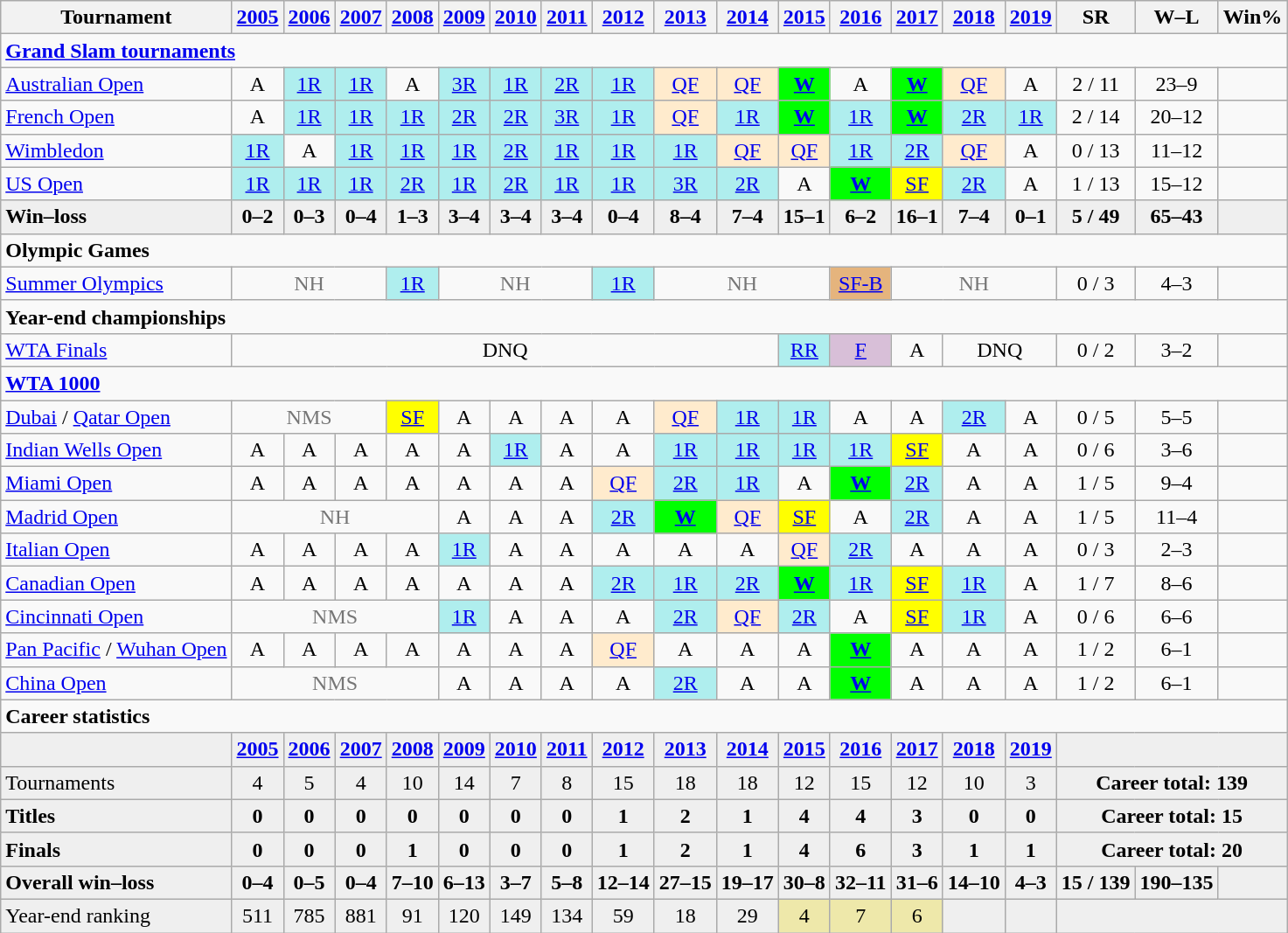<table class="wikitable nowrap" style=text-align:center;>
<tr>
<th>Tournament</th>
<th><a href='#'>2005</a></th>
<th><a href='#'>2006</a></th>
<th><a href='#'>2007</a></th>
<th><a href='#'>2008</a></th>
<th><a href='#'>2009</a></th>
<th><a href='#'>2010</a></th>
<th><a href='#'>2011</a></th>
<th><a href='#'>2012</a></th>
<th><a href='#'>2013</a></th>
<th><a href='#'>2014</a></th>
<th><a href='#'>2015</a></th>
<th><a href='#'>2016</a></th>
<th><a href='#'>2017</a></th>
<th><a href='#'>2018</a></th>
<th><a href='#'>2019</a></th>
<th>SR</th>
<th>W–L</th>
<th>Win%</th>
</tr>
<tr>
<td colspan=19 style=text-align:left><strong><a href='#'>Grand Slam tournaments</a></strong></td>
</tr>
<tr>
<td style=text-align:left><a href='#'>Australian Open</a></td>
<td>A</td>
<td bgcolor=afeeee><a href='#'>1R</a></td>
<td bgcolor=afeeee><a href='#'>1R</a></td>
<td>A</td>
<td bgcolor=afeeee><a href='#'>3R</a></td>
<td bgcolor=afeeee><a href='#'>1R</a></td>
<td bgcolor=afeeee><a href='#'>2R</a></td>
<td bgcolor=afeeee><a href='#'>1R</a></td>
<td bgcolor=ffebcd><a href='#'>QF</a></td>
<td bgcolor=ffebcd><a href='#'>QF</a></td>
<td bgcolor=lime><strong><a href='#'>W</a></strong></td>
<td>A</td>
<td bgcolor=lime><strong><a href='#'>W</a></strong></td>
<td bgcolor=ffebcd><a href='#'>QF</a></td>
<td>A</td>
<td>2 / 11</td>
<td>23–9</td>
<td></td>
</tr>
<tr>
<td style=text-align:left><a href='#'>French Open</a></td>
<td>A</td>
<td bgcolor=afeeee><a href='#'>1R</a></td>
<td bgcolor=afeeee><a href='#'>1R</a></td>
<td bgcolor=afeeee><a href='#'>1R</a></td>
<td bgcolor=afeeee><a href='#'>2R</a></td>
<td bgcolor=afeeee><a href='#'>2R</a></td>
<td bgcolor=afeeee><a href='#'>3R</a></td>
<td bgcolor=afeeee><a href='#'>1R</a></td>
<td bgcolor=ffebcd><a href='#'>QF</a></td>
<td bgcolor=afeeee><a href='#'>1R</a></td>
<td bgcolor=lime><strong><a href='#'>W</a></strong></td>
<td bgcolor=afeeee><a href='#'>1R</a></td>
<td bgcolor=lime><strong><a href='#'>W</a></strong></td>
<td bgcolor=afeeee><a href='#'>2R</a></td>
<td bgcolor=afeeee><a href='#'>1R</a></td>
<td>2 / 14</td>
<td>20–12</td>
<td></td>
</tr>
<tr>
<td style=text-align:left><a href='#'>Wimbledon</a></td>
<td bgcolor=afeeee><a href='#'>1R</a></td>
<td>A</td>
<td bgcolor=afeeee><a href='#'>1R</a></td>
<td bgcolor=afeeee><a href='#'>1R</a></td>
<td bgcolor=afeeee><a href='#'>1R</a></td>
<td bgcolor=afeeee><a href='#'>2R</a></td>
<td bgcolor=afeeee><a href='#'>1R</a></td>
<td bgcolor=afeeee><a href='#'>1R</a></td>
<td bgcolor=afeeee><a href='#'>1R</a></td>
<td bgcolor=ffebcd><a href='#'>QF</a></td>
<td bgcolor=ffebcd><a href='#'>QF</a></td>
<td bgcolor=afeeee><a href='#'>1R</a></td>
<td bgcolor=afeeee><a href='#'>2R</a></td>
<td bgcolor=ffebcd><a href='#'>QF</a></td>
<td>A</td>
<td>0 / 13</td>
<td>11–12</td>
<td></td>
</tr>
<tr>
<td style=text-align:left><a href='#'>US Open</a></td>
<td bgcolor=afeeee><a href='#'>1R</a></td>
<td bgcolor=afeeee><a href='#'>1R</a></td>
<td bgcolor=afeeee><a href='#'>1R</a></td>
<td bgcolor=afeeee><a href='#'>2R</a></td>
<td bgcolor=afeeee><a href='#'>1R</a></td>
<td bgcolor=afeeee><a href='#'>2R</a></td>
<td bgcolor=afeeee><a href='#'>1R</a></td>
<td bgcolor=afeeee><a href='#'>1R</a></td>
<td bgcolor=afeeee><a href='#'>3R</a></td>
<td bgcolor=afeeee><a href='#'>2R</a></td>
<td>A</td>
<td bgcolor=lime><strong><a href='#'>W</a></strong></td>
<td bgcolor=yellow><a href='#'>SF</a></td>
<td bgcolor=afeeee><a href='#'>2R</a></td>
<td>A</td>
<td>1 / 13</td>
<td>15–12</td>
<td></td>
</tr>
<tr style=background:#efefef;font-weight:bold;>
<td style=text-align:left>Win–loss</td>
<td>0–2</td>
<td>0–3</td>
<td>0–4</td>
<td>1–3</td>
<td>3–4</td>
<td>3–4</td>
<td>3–4</td>
<td>0–4</td>
<td>8–4</td>
<td>7–4</td>
<td>15–1</td>
<td>6–2</td>
<td>16–1</td>
<td>7–4</td>
<td>0–1</td>
<td>5 / 49</td>
<td>65–43</td>
<td></td>
</tr>
<tr>
<td colspan=19 style=text-align:left><strong>Olympic Games</strong></td>
</tr>
<tr>
<td style=text-align:left><a href='#'>Summer Olympics</a></td>
<td colspan=3 style=color:#767676>NH</td>
<td bgcolor=afeeee><a href='#'>1R</a></td>
<td colspan=3 style=color:#767676>NH</td>
<td bgcolor=afeeee><a href='#'>1R</a></td>
<td colspan=3 style=color:#767676>NH</td>
<td style=background:#E5B47D><a href='#'>SF-B</a></td>
<td colspan=3 style=color:#767676>NH</td>
<td>0 / 3</td>
<td>4–3</td>
<td></td>
</tr>
<tr>
<td colspan=19 style=text-align:left><strong>Year-end championships</strong></td>
</tr>
<tr>
<td style=text-align:left><a href='#'>WTA Finals</a></td>
<td colspan=10>DNQ</td>
<td bgcolor=afeeee><a href='#'>RR</a></td>
<td bgcolor=thistle><a href='#'>F</a></td>
<td>A</td>
<td colspan=2>DNQ</td>
<td>0 / 2</td>
<td>3–2</td>
<td></td>
</tr>
<tr>
<td colspan=19 style=text-align:left><strong><a href='#'>WTA 1000</a></strong></td>
</tr>
<tr>
<td style=text-align:left><a href='#'>Dubai</a> / <a href='#'>Qatar Open</a></td>
<td colspan=3 style=color:#767676>NMS</td>
<td bgcolor=yellow><a href='#'>SF</a></td>
<td>A</td>
<td>A</td>
<td>A</td>
<td>A</td>
<td bgcolor=ffebcd><a href='#'>QF</a></td>
<td bgcolor=afeeee><a href='#'>1R</a></td>
<td bgcolor=afeeee><a href='#'>1R</a></td>
<td>A</td>
<td>A</td>
<td bgcolor=afeeee><a href='#'>2R</a></td>
<td>A</td>
<td>0 / 5</td>
<td>5–5</td>
<td></td>
</tr>
<tr>
<td style=text-align:left><a href='#'>Indian Wells Open</a></td>
<td>A</td>
<td>A</td>
<td>A</td>
<td>A</td>
<td>A</td>
<td bgcolor=afeeee><a href='#'>1R</a></td>
<td>A</td>
<td>A</td>
<td bgcolor=afeeee><a href='#'>1R</a></td>
<td bgcolor=afeeee><a href='#'>1R</a></td>
<td bgcolor=afeeee><a href='#'>1R</a></td>
<td bgcolor=afeeee><a href='#'>1R</a></td>
<td bgcolor=yellow><a href='#'>SF</a></td>
<td>A</td>
<td>A</td>
<td>0 / 6</td>
<td>3–6</td>
<td></td>
</tr>
<tr>
<td style=text-align:left><a href='#'>Miami Open</a></td>
<td>A</td>
<td>A</td>
<td>A</td>
<td>A</td>
<td>A</td>
<td>A</td>
<td>A</td>
<td bgcolor=ffebcd><a href='#'>QF</a></td>
<td bgcolor=afeeee><a href='#'>2R</a></td>
<td bgcolor=afeeee><a href='#'>1R</a></td>
<td>A</td>
<td bgcolor=lime><strong><a href='#'>W</a></strong></td>
<td bgcolor=afeeee><a href='#'>2R</a></td>
<td>A</td>
<td>A</td>
<td>1 / 5</td>
<td>9–4</td>
<td></td>
</tr>
<tr>
<td style=text-align:left><a href='#'>Madrid Open</a></td>
<td colspan=4 style=color:#767676>NH</td>
<td>A</td>
<td>A</td>
<td>A</td>
<td bgcolor=afeeee><a href='#'>2R</a></td>
<td bgcolor=lime><strong><a href='#'>W</a></strong></td>
<td bgcolor=ffebcd><a href='#'>QF</a></td>
<td bgcolor=yellow><a href='#'>SF</a></td>
<td>A</td>
<td bgcolor=afeeee><a href='#'>2R</a></td>
<td>A</td>
<td>A</td>
<td>1 / 5</td>
<td>11–4</td>
<td></td>
</tr>
<tr>
<td style=text-align:left><a href='#'>Italian Open</a></td>
<td>A</td>
<td>A</td>
<td>A</td>
<td>A</td>
<td bgcolor=afeeee><a href='#'>1R</a></td>
<td>A</td>
<td>A</td>
<td>A</td>
<td>A</td>
<td>A</td>
<td bgcolor=ffebcd><a href='#'>QF</a></td>
<td bgcolor=afeeee><a href='#'>2R</a></td>
<td>A</td>
<td>A</td>
<td>A</td>
<td>0 / 3</td>
<td>2–3</td>
<td></td>
</tr>
<tr>
<td style=text-align:left><a href='#'>Canadian Open</a></td>
<td>A</td>
<td>A</td>
<td>A</td>
<td>A</td>
<td>A</td>
<td>A</td>
<td>A</td>
<td bgcolor=afeeee><a href='#'>2R</a></td>
<td bgcolor=afeeee><a href='#'>1R</a></td>
<td bgcolor=afeeee><a href='#'>2R</a></td>
<td bgcolor=Lime><a href='#'><strong>W</strong></a></td>
<td bgcolor=afeeee><a href='#'>1R</a></td>
<td bgcolor=yellow><a href='#'>SF</a></td>
<td bgcolor=afeeee><a href='#'>1R</a></td>
<td>A</td>
<td>1 / 7</td>
<td>8–6</td>
<td></td>
</tr>
<tr>
<td style=text-align:left><a href='#'>Cincinnati Open</a></td>
<td colspan=4 style=color:#767676>NMS</td>
<td bgcolor=afeeee><a href='#'>1R</a></td>
<td>A</td>
<td>A</td>
<td>A</td>
<td bgcolor=afeeee><a href='#'>2R</a></td>
<td bgcolor=ffebcd><a href='#'>QF</a></td>
<td bgcolor=afeeee><a href='#'>2R</a></td>
<td>A</td>
<td bgcolor=yellow><a href='#'>SF</a></td>
<td bgcolor=afeeee><a href='#'>1R</a></td>
<td>A</td>
<td>0 / 6</td>
<td>6–6</td>
<td></td>
</tr>
<tr>
<td style=text-align:left><a href='#'>Pan Pacific</a> / <a href='#'>Wuhan Open</a></td>
<td>A</td>
<td>A</td>
<td>A</td>
<td>A</td>
<td>A</td>
<td>A</td>
<td>A</td>
<td bgcolor=ffebcd><a href='#'>QF</a></td>
<td>A</td>
<td>A</td>
<td>A</td>
<td bgcolor=lime><strong><a href='#'>W</a></strong></td>
<td>A</td>
<td>A</td>
<td>A</td>
<td>1 / 2</td>
<td>6–1</td>
<td></td>
</tr>
<tr>
<td style=text-align:left><a href='#'>China Open</a></td>
<td colspan=4 style=color:#767676>NMS</td>
<td>A</td>
<td>A</td>
<td>A</td>
<td>A</td>
<td bgcolor=afeeee><a href='#'>2R</a></td>
<td>A</td>
<td>A</td>
<td bgcolor=lime><strong><a href='#'>W</a></strong></td>
<td>A</td>
<td>A</td>
<td>A</td>
<td>1 / 2</td>
<td>6–1</td>
<td></td>
</tr>
<tr>
<td colspan=19 style=text-align:left><strong>Career statistics</strong></td>
</tr>
<tr style=background:#efefef;font-weight:bold;>
<td></td>
<td><a href='#'>2005</a></td>
<td><a href='#'>2006</a></td>
<td><a href='#'>2007</a></td>
<td><a href='#'>2008</a></td>
<td><a href='#'>2009</a></td>
<td><a href='#'>2010</a></td>
<td><a href='#'>2011</a></td>
<td><a href='#'>2012</a></td>
<td><a href='#'>2013</a></td>
<td><a href='#'>2014</a></td>
<td><a href='#'>2015</a></td>
<td><a href='#'>2016</a></td>
<td><a href='#'>2017</a></td>
<td><a href='#'>2018</a></td>
<td><a href='#'>2019</a></td>
<td colspan=3></td>
</tr>
<tr bgcolor=efefef>
<td style=text-align:left>Tournaments</td>
<td>4</td>
<td>5</td>
<td>4</td>
<td>10</td>
<td>14</td>
<td>7</td>
<td>8</td>
<td>15</td>
<td>18</td>
<td>18</td>
<td>12</td>
<td>15</td>
<td>12</td>
<td>10</td>
<td>3</td>
<td colspan=3><strong>Career total: 139</strong></td>
</tr>
<tr style=background:#efefef;font-weight:bold;>
<td style=text-align:left>Titles</td>
<td>0</td>
<td>0</td>
<td>0</td>
<td>0</td>
<td>0</td>
<td>0</td>
<td>0</td>
<td>1</td>
<td>2</td>
<td>1</td>
<td>4</td>
<td>4</td>
<td>3</td>
<td>0</td>
<td>0</td>
<td colspan=3>Career total: 15</td>
</tr>
<tr style=background:#efefef;font-weight:bold;>
<td style=text-align:left>Finals</td>
<td>0</td>
<td>0</td>
<td>0</td>
<td>1</td>
<td>0</td>
<td>0</td>
<td>0</td>
<td>1</td>
<td>2</td>
<td>1</td>
<td>4</td>
<td>6</td>
<td>3</td>
<td>1</td>
<td>1</td>
<td colspan=3>Career total: 20</td>
</tr>
<tr style=background:#efefef;font-weight:bold;>
<td style=text-align:left>Overall win–loss</td>
<td>0–4</td>
<td>0–5</td>
<td>0–4</td>
<td>7–10</td>
<td>6–13</td>
<td>3–7</td>
<td>5–8</td>
<td>12–14</td>
<td>27–15</td>
<td>19–17</td>
<td>30–8</td>
<td>32–11</td>
<td>31–6</td>
<td>14–10</td>
<td>4–3</td>
<td>15 / 139</td>
<td>190–135</td>
<td></td>
</tr>
<tr bgcolor=efefef>
<td style=text-align:left>Year-end ranking</td>
<td>511</td>
<td>785</td>
<td>881</td>
<td>91</td>
<td>120</td>
<td>149</td>
<td>134</td>
<td>59</td>
<td>18</td>
<td>29</td>
<td bgcolor=eee8aa>4</td>
<td bgcolor=eee8aa>7</td>
<td bgcolor=eee8aa>6</td>
<td></td>
<td></td>
<td colspan=3></td>
</tr>
</table>
